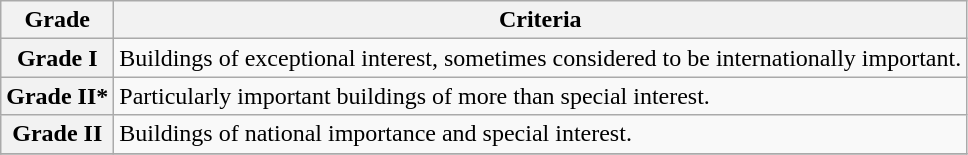<table class="wikitable" border="1">
<tr>
<th>Grade</th>
<th>Criteria</th>
</tr>
<tr>
<th>Grade I</th>
<td>Buildings of exceptional interest, sometimes considered to be internationally important.</td>
</tr>
<tr>
<th>Grade II*</th>
<td>Particularly important buildings of more than special interest.</td>
</tr>
<tr>
<th>Grade II</th>
<td>Buildings of national importance and special interest.</td>
</tr>
<tr>
</tr>
</table>
